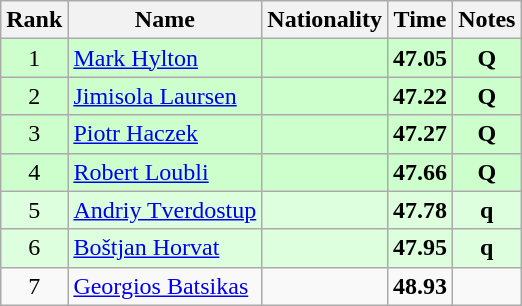<table class="wikitable sortable" style="text-align:center">
<tr>
<th>Rank</th>
<th>Name</th>
<th>Nationality</th>
<th>Time</th>
<th>Notes</th>
</tr>
<tr bgcolor=ccffcc>
<td>1</td>
<td align=left><a href='#'>Mark Hylton</a></td>
<td align=left></td>
<td><strong>47.05</strong></td>
<td><strong>Q</strong></td>
</tr>
<tr bgcolor=ccffcc>
<td>2</td>
<td align=left><a href='#'>Jimisola Laursen</a></td>
<td align=left></td>
<td><strong>47.22</strong></td>
<td><strong>Q</strong></td>
</tr>
<tr bgcolor=ccffcc>
<td>3</td>
<td align=left><a href='#'>Piotr Haczek</a></td>
<td align=left></td>
<td><strong>47.27</strong></td>
<td><strong>Q</strong></td>
</tr>
<tr bgcolor=ccffcc>
<td>4</td>
<td align=left><a href='#'>Robert Loubli</a></td>
<td align=left></td>
<td><strong>47.66</strong></td>
<td><strong>Q</strong></td>
</tr>
<tr bgcolor=ddffdd>
<td>5</td>
<td align=left><a href='#'>Andriy Tverdostup</a></td>
<td align=left></td>
<td><strong>47.78</strong></td>
<td><strong>q</strong></td>
</tr>
<tr bgcolor=ddffdd>
<td>6</td>
<td align=left><a href='#'>Boštjan Horvat</a></td>
<td align=left></td>
<td><strong>47.95</strong></td>
<td><strong>q</strong></td>
</tr>
<tr>
<td>7</td>
<td align=left><a href='#'>Georgios Batsikas</a></td>
<td align=left></td>
<td><strong>48.93</strong></td>
<td></td>
</tr>
</table>
